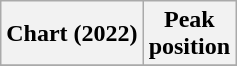<table class="wikitable plainrowheaders" style="text-align:center">
<tr>
<th scope="col">Chart (2022)</th>
<th scope="col">Peak<br>position</th>
</tr>
<tr>
</tr>
</table>
